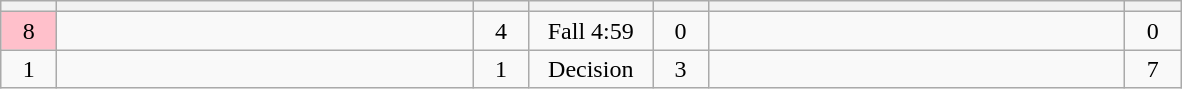<table class="wikitable" style="text-align: center;">
<tr>
<th width=30></th>
<th width=270></th>
<th width=30></th>
<th width=75></th>
<th width=30></th>
<th width=270></th>
<th width=30></th>
</tr>
<tr>
<td bgcolor=pink>8</td>
<td align=left></td>
<td>4</td>
<td>Fall 4:59</td>
<td>0</td>
<td align=left><strong></strong></td>
<td>0</td>
</tr>
<tr>
<td>1</td>
<td align=left><strong></strong></td>
<td>1</td>
<td>Decision</td>
<td>3</td>
<td align=left></td>
<td>7</td>
</tr>
</table>
